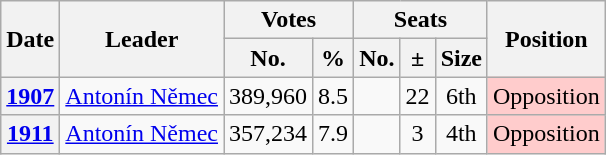<table class="wikitable" style=text-align:center>
<tr>
<th rowspan="2">Date</th>
<th rowspan="2">Leader</th>
<th colspan="2">Votes</th>
<th colspan="3">Seats</th>
<th rowspan="2">Position</th>
</tr>
<tr>
<th>No.</th>
<th>%</th>
<th>No.</th>
<th>±</th>
<th>Size</th>
</tr>
<tr>
<th><a href='#'>1907</a></th>
<td><a href='#'>Antonín Němec</a></td>
<td>389,960</td>
<td>8.5</td>
<td></td>
<td> 22</td>
<td>6th</td>
<td style="background:#fcc;" align=center>Opposition</td>
</tr>
<tr>
<th><a href='#'>1911</a></th>
<td><a href='#'>Antonín Němec</a></td>
<td>357,234</td>
<td>7.9</td>
<td></td>
<td> 3</td>
<td>4th</td>
<td style="background:#fcc;" align=center>Opposition</td>
</tr>
</table>
